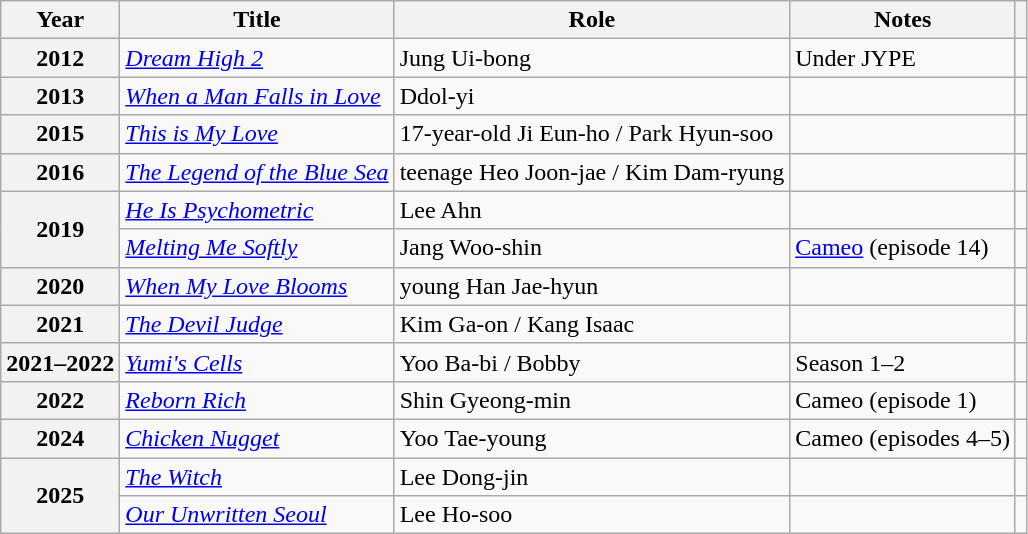<table class="wikitable plainrowheaders sortable">
<tr>
<th scope="col">Year</th>
<th scope="col">Title</th>
<th scope="col">Role</th>
<th scope="col">Notes</th>
<th scope="col" class="unsortable"></th>
</tr>
<tr>
<th scope="row">2012</th>
<td><em><a href='#'>Dream High 2</a></em></td>
<td>Jung Ui-bong</td>
<td>Under JYPE</td>
<td style="text-align:center"></td>
</tr>
<tr>
<th scope="row">2013</th>
<td><em><a href='#'>When a Man Falls in Love</a></em></td>
<td>Ddol-yi</td>
<td></td>
<td style="text-align:center"></td>
</tr>
<tr>
<th scope="row">2015</th>
<td><em><a href='#'>This is My Love</a></em></td>
<td>17-year-old Ji Eun-ho / Park Hyun-soo</td>
<td></td>
<td style="text-align:center"></td>
</tr>
<tr>
<th scope="row">2016</th>
<td><em><a href='#'>The Legend of the Blue Sea</a></em></td>
<td>teenage Heo Joon-jae / Kim Dam-ryung</td>
<td></td>
<td style="text-align:center"></td>
</tr>
<tr>
<th scope="row" rowspan="2">2019</th>
<td><em><a href='#'>He Is Psychometric</a></em></td>
<td>Lee Ahn</td>
<td></td>
<td style="text-align:center"></td>
</tr>
<tr>
<td><em><a href='#'>Melting Me Softly</a></em></td>
<td>Jang Woo-shin</td>
<td><a href='#'>Cameo</a> (episode 14)</td>
<td style="text-align:center"></td>
</tr>
<tr>
<th scope="row">2020</th>
<td><em><a href='#'>When My Love Blooms</a></em></td>
<td>young Han Jae-hyun</td>
<td></td>
<td style="text-align:center"></td>
</tr>
<tr>
<th scope="row">2021</th>
<td><em><a href='#'>The Devil Judge</a></em></td>
<td>Kim Ga-on / Kang Isaac</td>
<td></td>
<td style="text-align:center"></td>
</tr>
<tr>
<th scope="row">2021–2022</th>
<td><em><a href='#'>Yumi's Cells</a></em></td>
<td>Yoo Ba-bi / Bobby</td>
<td>Season 1–2</td>
<td style="text-align:center"></td>
</tr>
<tr>
<th scope="row">2022</th>
<td><em><a href='#'>Reborn Rich</a></em></td>
<td>Shin Gyeong-min</td>
<td>Cameo (episode 1)</td>
<td style="text-align:center"></td>
</tr>
<tr>
<th scope="row">2024</th>
<td><em><a href='#'>Chicken Nugget</a></em></td>
<td>Yoo Tae-young</td>
<td>Cameo (episodes 4–5)</td>
<td style="text-align:center"></td>
</tr>
<tr>
<th rowspan="2" scope="row">2025</th>
<td><em><a href='#'>The Witch</a></em></td>
<td>Lee Dong-jin</td>
<td></td>
<td style="text-align:center"></td>
</tr>
<tr>
<td><em><a href='#'>Our Unwritten Seoul</a></em></td>
<td>Lee Ho-soo</td>
<td></td>
<td style="text-align:center"></td>
</tr>
</table>
